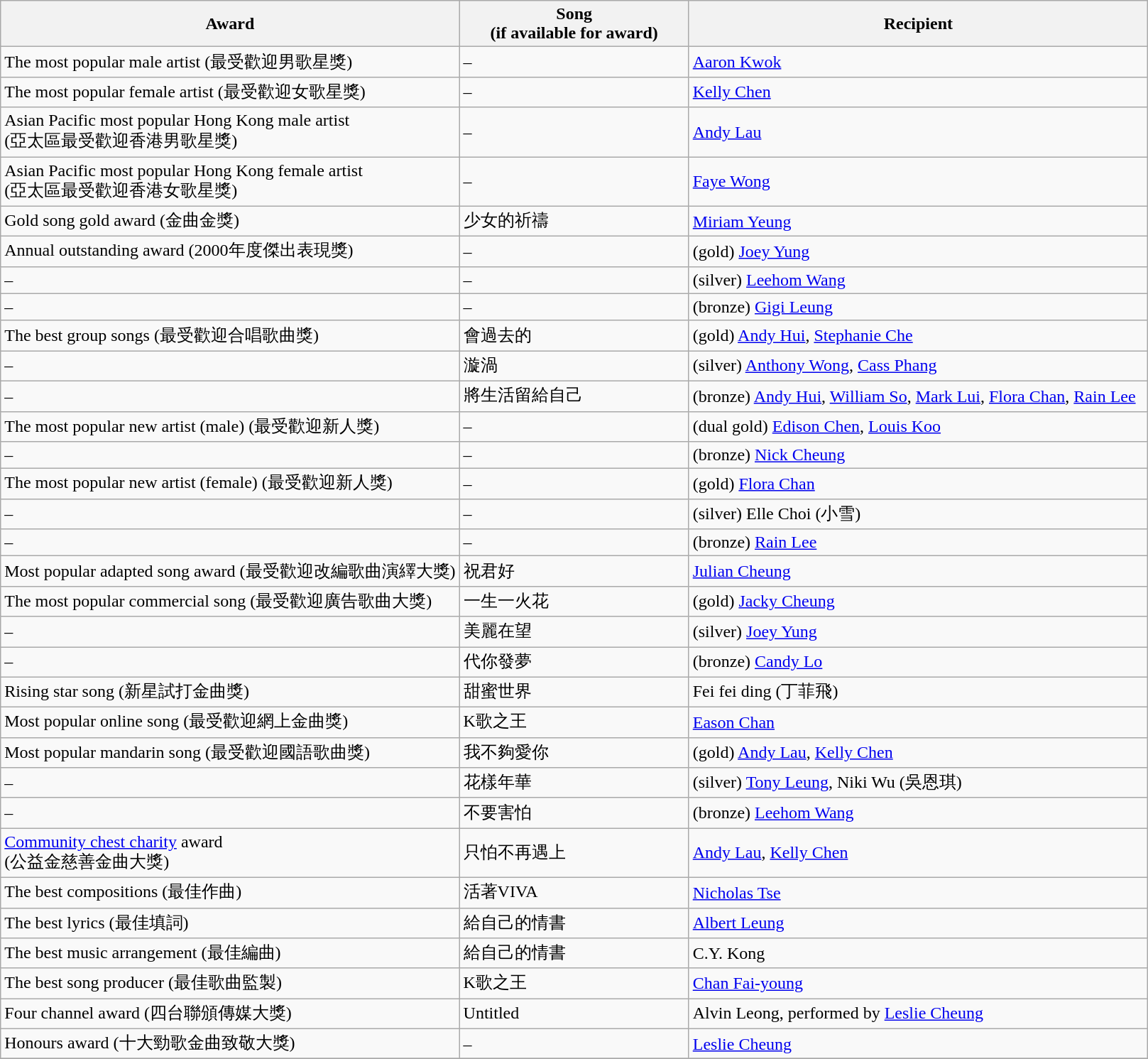<table class="wikitable">
<tr>
<th width=40%>Award</th>
<th width=20%>Song<br>(if available for award)</th>
<th width=40%>Recipient</th>
</tr>
<tr>
<td>The most popular male artist (最受歡迎男歌星獎)</td>
<td>–</td>
<td><a href='#'>Aaron Kwok</a></td>
</tr>
<tr>
<td>The most popular female artist (最受歡迎女歌星獎)</td>
<td>–</td>
<td><a href='#'>Kelly Chen</a></td>
</tr>
<tr>
<td>Asian Pacific most popular Hong Kong male artist<br>(亞太區最受歡迎香港男歌星獎)</td>
<td>–</td>
<td><a href='#'>Andy Lau</a></td>
</tr>
<tr>
<td>Asian Pacific most popular Hong Kong female artist<br>(亞太區最受歡迎香港女歌星獎)</td>
<td>–</td>
<td><a href='#'>Faye Wong</a></td>
</tr>
<tr>
<td>Gold song gold award (金曲金獎)</td>
<td>少女的祈禱</td>
<td><a href='#'>Miriam Yeung</a></td>
</tr>
<tr>
<td>Annual outstanding award (2000年度傑出表現獎)</td>
<td>–</td>
<td>(gold) <a href='#'>Joey Yung</a></td>
</tr>
<tr>
<td>–</td>
<td>–</td>
<td>(silver) <a href='#'>Leehom Wang</a></td>
</tr>
<tr>
<td>–</td>
<td>–</td>
<td>(bronze) <a href='#'>Gigi Leung</a></td>
</tr>
<tr>
<td>The best group songs (最受歡迎合唱歌曲獎)</td>
<td>會過去的</td>
<td>(gold) <a href='#'>Andy Hui</a>, <a href='#'>Stephanie Che</a></td>
</tr>
<tr>
<td>–</td>
<td>漩渦</td>
<td>(silver) <a href='#'>Anthony Wong</a>, <a href='#'>Cass Phang</a></td>
</tr>
<tr>
<td>–</td>
<td>將生活留給自己</td>
<td>(bronze) <a href='#'>Andy Hui</a>, <a href='#'>William So</a>, <a href='#'>Mark Lui</a>, <a href='#'>Flora Chan</a>, <a href='#'>Rain Lee</a></td>
</tr>
<tr>
<td>The most popular new artist (male) (最受歡迎新人獎)</td>
<td>–</td>
<td>(dual gold) <a href='#'>Edison Chen</a>, <a href='#'>Louis Koo</a></td>
</tr>
<tr>
<td>–</td>
<td>–</td>
<td>(bronze) <a href='#'>Nick Cheung</a></td>
</tr>
<tr>
<td>The most popular new artist (female) (最受歡迎新人獎)</td>
<td>–</td>
<td>(gold) <a href='#'>Flora Chan</a></td>
</tr>
<tr>
<td>–</td>
<td>–</td>
<td>(silver) Elle Choi (小雪)</td>
</tr>
<tr>
<td>–</td>
<td>–</td>
<td>(bronze) <a href='#'>Rain Lee</a></td>
</tr>
<tr>
<td>Most popular adapted song award (最受歡迎改編歌曲演繹大獎)</td>
<td>祝君好</td>
<td><a href='#'>Julian Cheung</a></td>
</tr>
<tr>
<td>The most popular commercial song (最受歡迎廣告歌曲大獎)</td>
<td>一生一火花</td>
<td>(gold) <a href='#'>Jacky Cheung</a></td>
</tr>
<tr>
<td>–</td>
<td>美麗在望</td>
<td>(silver) <a href='#'>Joey Yung</a></td>
</tr>
<tr>
<td>–</td>
<td>代你發夢</td>
<td>(bronze) <a href='#'>Candy Lo</a></td>
</tr>
<tr>
<td>Rising star song (新星試打金曲獎)</td>
<td>甜蜜世界</td>
<td>Fei fei ding (丁菲飛)</td>
</tr>
<tr>
<td>Most popular online song (最受歡迎網上金曲獎)</td>
<td>K歌之王</td>
<td><a href='#'>Eason Chan</a></td>
</tr>
<tr>
<td>Most popular mandarin song (最受歡迎國語歌曲獎)</td>
<td>我不夠愛你</td>
<td>(gold) <a href='#'>Andy Lau</a>, <a href='#'>Kelly Chen</a></td>
</tr>
<tr>
<td>–</td>
<td>花樣年華</td>
<td>(silver) <a href='#'>Tony Leung</a>, Niki Wu (吳恩琪)</td>
</tr>
<tr>
<td>–</td>
<td>不要害怕</td>
<td>(bronze) <a href='#'>Leehom Wang</a></td>
</tr>
<tr>
<td><a href='#'>Community chest charity</a> award<br>(公益金慈善金曲大獎)</td>
<td>只怕不再遇上</td>
<td><a href='#'>Andy Lau</a>, <a href='#'>Kelly Chen</a></td>
</tr>
<tr>
<td>The best compositions (最佳作曲)</td>
<td>活著VIVA</td>
<td><a href='#'>Nicholas Tse</a></td>
</tr>
<tr>
<td>The best lyrics (最佳填詞)</td>
<td>給自己的情書</td>
<td><a href='#'>Albert Leung</a></td>
</tr>
<tr>
<td>The best music arrangement (最佳編曲)</td>
<td>給自己的情書</td>
<td>C.Y. Kong</td>
</tr>
<tr>
<td>The best song producer (最佳歌曲監製)</td>
<td>K歌之王</td>
<td><a href='#'>Chan Fai-young</a></td>
</tr>
<tr>
<td>Four channel award (四台聯頒傳媒大獎)</td>
<td>Untitled</td>
<td>Alvin Leong, performed by <a href='#'>Leslie Cheung</a></td>
</tr>
<tr>
<td>Honours award (十大勁歌金曲致敬大獎)</td>
<td>–</td>
<td><a href='#'>Leslie Cheung</a></td>
</tr>
<tr>
</tr>
</table>
